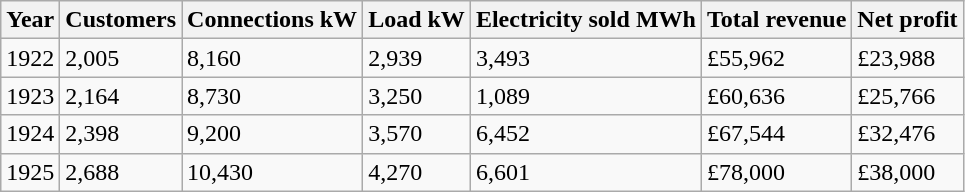<table class="wikitable">
<tr>
<th>Year</th>
<th>Customers</th>
<th>Connections kW</th>
<th>Load kW</th>
<th>Electricity sold MWh</th>
<th>Total revenue</th>
<th>Net profit</th>
</tr>
<tr>
<td>1922</td>
<td>2,005</td>
<td>8,160</td>
<td>2,939</td>
<td>3,493</td>
<td>£55,962</td>
<td>£23,988</td>
</tr>
<tr>
<td>1923</td>
<td>2,164</td>
<td>8,730</td>
<td>3,250</td>
<td>1,089</td>
<td>£60,636</td>
<td>£25,766</td>
</tr>
<tr>
<td>1924</td>
<td>2,398</td>
<td>9,200</td>
<td>3,570</td>
<td>6,452</td>
<td>£67,544</td>
<td>£32,476</td>
</tr>
<tr>
<td>1925</td>
<td>2,688</td>
<td>10,430</td>
<td>4,270</td>
<td>6,601</td>
<td>£78,000</td>
<td>£38,000</td>
</tr>
</table>
